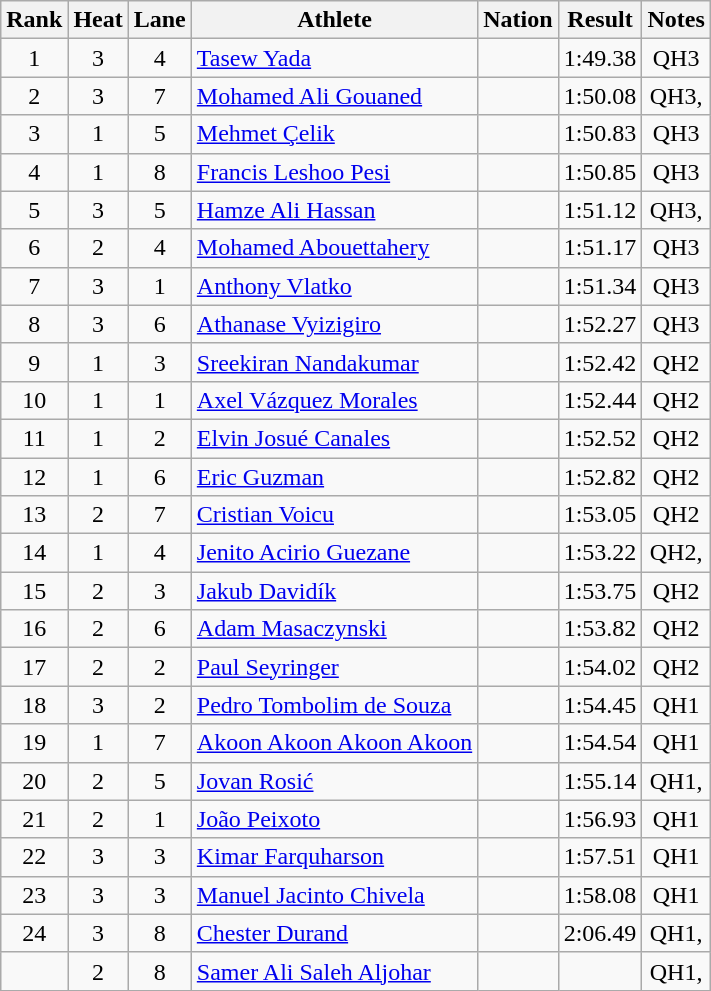<table class="wikitable sortable" style="text-align:center">
<tr>
<th>Rank</th>
<th>Heat</th>
<th>Lane</th>
<th>Athlete</th>
<th>Nation</th>
<th>Result</th>
<th>Notes</th>
</tr>
<tr>
<td>1</td>
<td>3</td>
<td>4</td>
<td align=left><a href='#'>Tasew Yada</a></td>
<td align=left></td>
<td>1:49.38</td>
<td>QH3</td>
</tr>
<tr>
<td>2</td>
<td>3</td>
<td>7</td>
<td align=left><a href='#'>Mohamed Ali Gouaned</a></td>
<td align=left></td>
<td>1:50.08</td>
<td>QH3, </td>
</tr>
<tr>
<td>3</td>
<td>1</td>
<td>5</td>
<td align=left><a href='#'>Mehmet Çelik</a></td>
<td align=left></td>
<td>1:50.83</td>
<td>QH3</td>
</tr>
<tr>
<td>4</td>
<td>1</td>
<td>8</td>
<td align=left><a href='#'>Francis Leshoo Pesi</a></td>
<td align=left></td>
<td>1:50.85</td>
<td>QH3</td>
</tr>
<tr>
<td>5</td>
<td>3</td>
<td>5</td>
<td align=left><a href='#'>Hamze Ali Hassan</a></td>
<td align=left></td>
<td>1:51.12</td>
<td>QH3, </td>
</tr>
<tr>
<td>6</td>
<td>2</td>
<td>4</td>
<td align=left><a href='#'>Mohamed Abouettahery</a></td>
<td align=left></td>
<td>1:51.17</td>
<td>QH3</td>
</tr>
<tr>
<td>7</td>
<td>3</td>
<td>1</td>
<td align=left><a href='#'>Anthony Vlatko</a></td>
<td align=left></td>
<td>1:51.34</td>
<td>QH3</td>
</tr>
<tr>
<td>8</td>
<td>3</td>
<td>6</td>
<td align=left><a href='#'>Athanase Vyizigiro</a></td>
<td align=left></td>
<td>1:52.27</td>
<td>QH3</td>
</tr>
<tr>
<td>9</td>
<td>1</td>
<td>3</td>
<td align=left><a href='#'>Sreekiran Nandakumar</a></td>
<td align=left></td>
<td>1:52.42</td>
<td>QH2</td>
</tr>
<tr>
<td>10</td>
<td>1</td>
<td>1</td>
<td align=left><a href='#'>Axel Vázquez Morales</a></td>
<td align=left></td>
<td>1:52.44</td>
<td>QH2</td>
</tr>
<tr>
<td>11</td>
<td>1</td>
<td>2</td>
<td align=left><a href='#'>Elvin Josué Canales</a></td>
<td align=left></td>
<td>1:52.52</td>
<td>QH2</td>
</tr>
<tr>
<td>12</td>
<td>1</td>
<td>6</td>
<td align=left><a href='#'>Eric Guzman</a></td>
<td align=left></td>
<td>1:52.82</td>
<td>QH2</td>
</tr>
<tr>
<td>13</td>
<td>2</td>
<td>7</td>
<td align=left><a href='#'>Cristian Voicu</a></td>
<td align=left></td>
<td>1:53.05</td>
<td>QH2</td>
</tr>
<tr>
<td>14</td>
<td>1</td>
<td>4</td>
<td align=left><a href='#'>Jenito Acirio Guezane</a></td>
<td align=left></td>
<td>1:53.22</td>
<td>QH2, </td>
</tr>
<tr>
<td>15</td>
<td>2</td>
<td>3</td>
<td align=left><a href='#'>Jakub Davidík</a></td>
<td align=left></td>
<td>1:53.75</td>
<td>QH2</td>
</tr>
<tr>
<td>16</td>
<td>2</td>
<td>6</td>
<td align=left><a href='#'>Adam Masaczynski</a></td>
<td align=left></td>
<td>1:53.82</td>
<td>QH2</td>
</tr>
<tr>
<td>17</td>
<td>2</td>
<td>2</td>
<td align=left><a href='#'>Paul Seyringer</a></td>
<td align=left></td>
<td>1:54.02</td>
<td>QH2</td>
</tr>
<tr>
<td>18</td>
<td>3</td>
<td>2</td>
<td align=left><a href='#'>Pedro Tombolim de Souza</a></td>
<td align=left></td>
<td>1:54.45</td>
<td>QH1</td>
</tr>
<tr>
<td>19</td>
<td>1</td>
<td>7</td>
<td align=left><a href='#'>Akoon Akoon Akoon Akoon</a></td>
<td align=left></td>
<td>1:54.54</td>
<td>QH1</td>
</tr>
<tr>
<td>20</td>
<td>2</td>
<td>5</td>
<td align=left><a href='#'>Jovan Rosić</a></td>
<td align=left></td>
<td>1:55.14</td>
<td>QH1, </td>
</tr>
<tr>
<td>21</td>
<td>2</td>
<td>1</td>
<td align=left><a href='#'>João Peixoto</a></td>
<td align=left></td>
<td>1:56.93</td>
<td>QH1</td>
</tr>
<tr>
<td>22</td>
<td>3</td>
<td>3</td>
<td align=left><a href='#'>Kimar Farquharson</a></td>
<td align=left></td>
<td>1:57.51</td>
<td>QH1</td>
</tr>
<tr>
<td>23</td>
<td>3</td>
<td>3</td>
<td align=left><a href='#'>Manuel Jacinto Chivela</a></td>
<td align=left></td>
<td>1:58.08</td>
<td>QH1</td>
</tr>
<tr>
<td>24</td>
<td>3</td>
<td>8</td>
<td align=left><a href='#'>Chester Durand</a></td>
<td align=left></td>
<td>2:06.49</td>
<td>QH1, </td>
</tr>
<tr>
<td></td>
<td>2</td>
<td>8</td>
<td align=left><a href='#'>Samer Ali Saleh Aljohar</a></td>
<td align=left></td>
<td></td>
<td>QH1, </td>
</tr>
</table>
